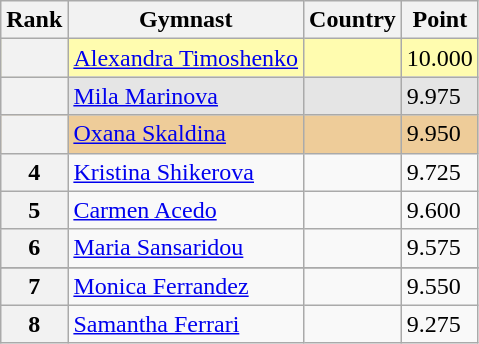<table class="wikitable sortable">
<tr>
<th>Rank</th>
<th>Gymnast</th>
<th>Country</th>
<th>Point</th>
</tr>
<tr bgcolor=fffcaf>
<th></th>
<td><a href='#'>Alexandra Timoshenko</a></td>
<td></td>
<td>10.000</td>
</tr>
<tr bgcolor=e5e5e5>
<th></th>
<td><a href='#'>Mila Marinova</a></td>
<td></td>
<td>9.975</td>
</tr>
<tr bgcolor=eecc99>
<th></th>
<td><a href='#'>Oxana Skaldina</a></td>
<td></td>
<td>9.950</td>
</tr>
<tr>
<th>4</th>
<td><a href='#'>Kristina Shikerova</a></td>
<td></td>
<td>9.725</td>
</tr>
<tr>
<th>5</th>
<td><a href='#'>Carmen Acedo</a></td>
<td></td>
<td>9.600</td>
</tr>
<tr>
<th>6</th>
<td><a href='#'>Maria Sansaridou</a></td>
<td></td>
<td>9.575</td>
</tr>
<tr>
</tr>
<tr>
<th>7</th>
<td><a href='#'>Monica Ferrandez</a></td>
<td></td>
<td>9.550</td>
</tr>
<tr>
<th>8</th>
<td><a href='#'>Samantha Ferrari</a></td>
<td></td>
<td>9.275</td>
</tr>
</table>
